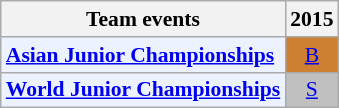<table style='font-size: 90%; text-align:center;' class='wikitable'>
<tr>
<th>Team events</th>
<th>2015</th>
</tr>
<tr>
<td bgcolor="#ECF2FF"; align="left"><strong><a href='#'>Asian Junior Championships</a></strong></td>
<td bgcolor=CD7F32><a href='#'>B</a></td>
</tr>
<tr>
<td bgcolor="#ECF2FF"; align="left"><strong><a href='#'>World Junior Championships</a></strong></td>
<td bgcolor=silver><a href='#'>S</a></td>
</tr>
</table>
